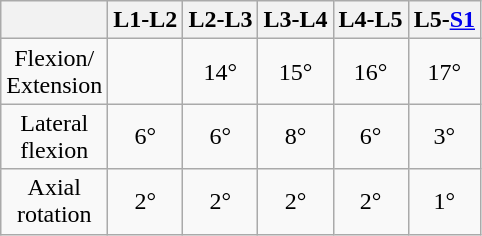<table class="wikitable" style=text-align:center>
<tr>
<th> </th>
<th>L1-L2</th>
<th>L2-L3</th>
<th>L3-L4</th>
<th>L4-L5</th>
<th>L5-<a href='#'>S1</a></th>
</tr>
<tr>
<td>Flexion/<br>Extension</td>
<td></td>
<td>14°</td>
<td>15°</td>
<td>16°</td>
<td>17°</td>
</tr>
<tr>
<td>Lateral<br>flexion</td>
<td>6°</td>
<td>6°</td>
<td>8°</td>
<td>6°</td>
<td>3°</td>
</tr>
<tr>
<td>Axial<br>rotation</td>
<td>2°</td>
<td>2°</td>
<td>2°</td>
<td>2°</td>
<td>1°</td>
</tr>
</table>
